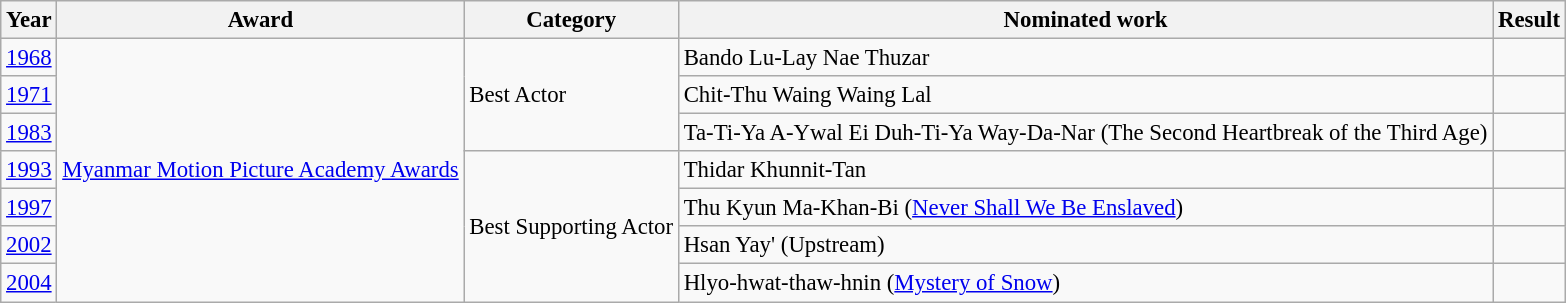<table class="wikitable" style="font-size: 95%">
<tr>
<th>Year</th>
<th>Award</th>
<th>Category</th>
<th>Nominated work</th>
<th>Result</th>
</tr>
<tr>
<td><a href='#'>1968</a></td>
<td rowspan = 7><a href='#'>Myanmar Motion Picture Academy Awards</a></td>
<td rowspan = 3>Best Actor</td>
<td>Bando Lu-Lay Nae Thuzar</td>
<td></td>
</tr>
<tr>
<td><a href='#'>1971</a></td>
<td>Chit-Thu Waing Waing Lal</td>
<td></td>
</tr>
<tr>
<td><a href='#'>1983</a></td>
<td>Ta-Ti-Ya A-Ywal Ei Duh-Ti-Ya Way-Da-Nar (The Second Heartbreak of the Third Age)</td>
<td></td>
</tr>
<tr>
<td><a href='#'>1993</a></td>
<td rowspan = 4>Best Supporting Actor</td>
<td>Thidar Khunnit-Tan</td>
<td></td>
</tr>
<tr>
<td><a href='#'>1997</a></td>
<td>Thu Kyun Ma-Khan-Bi (<a href='#'>Never Shall We Be Enslaved</a>)</td>
<td></td>
</tr>
<tr>
<td><a href='#'>2002</a></td>
<td>Hsan Yay' (Upstream)</td>
<td></td>
</tr>
<tr>
<td><a href='#'>2004</a></td>
<td>Hlyo-hwat-thaw-hnin (<a href='#'>Mystery of Snow</a>)</td>
<td></td>
</tr>
</table>
